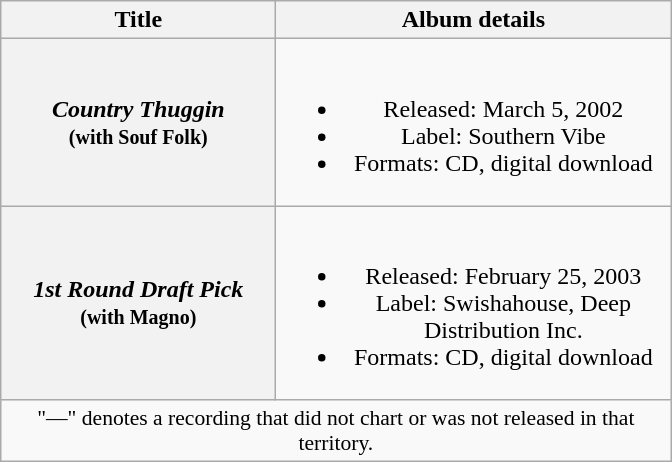<table class="wikitable plainrowheaders" style="text-align:center;" border="1">
<tr>
<th scope="col" style="width:11em;">Title</th>
<th scope="col" style="width:16em;">Album details</th>
</tr>
<tr>
<th scope="row"><em>Country Thuggin</em><br><small>(with Souf Folk)</small></th>
<td><br><ul><li>Released: March 5, 2002</li><li>Label: Southern Vibe</li><li>Formats: CD, digital download</li></ul></td>
</tr>
<tr>
<th scope="row"><em>1st Round Draft Pick</em><br><small>(with Magno)</small></th>
<td><br><ul><li>Released: February 25, 2003</li><li>Label: Swishahouse, Deep Distribution Inc.</li><li>Formats: CD, digital download</li></ul></td>
</tr>
<tr>
<td colspan="7" style="font-size:90%">"—" denotes a recording that did not chart or was not released in that territory.</td>
</tr>
</table>
